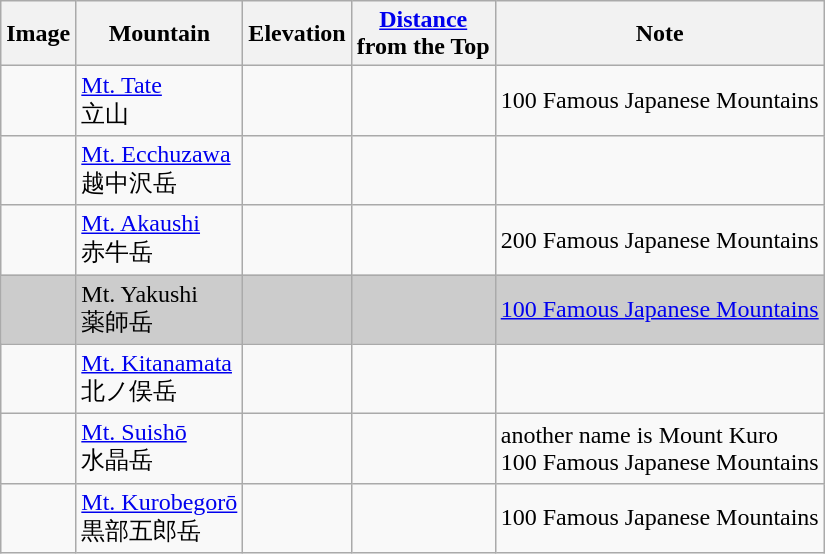<table class="wikitable">
<tr>
<th>Image</th>
<th>Mountain</th>
<th>Elevation</th>
<th><a href='#'>Distance</a><br>from the Top</th>
<th>Note</th>
</tr>
<tr>
<td></td>
<td><a href='#'>Mt. Tate</a><br>立山</td>
<td></td>
<td></td>
<td>100 Famous Japanese Mountains</td>
</tr>
<tr>
<td></td>
<td><a href='#'>Mt. Ecchuzawa</a><br>越中沢岳</td>
<td></td>
<td></td>
<td></td>
</tr>
<tr>
<td></td>
<td><a href='#'>Mt. Akaushi</a><br>赤牛岳</td>
<td></td>
<td></td>
<td>200 Famous Japanese Mountains</td>
</tr>
<tr style="background-color:#ccc">
<td></td>
<td>Mt. Yakushi<br>薬師岳</td>
<td></td>
<td></td>
<td><a href='#'>100 Famous Japanese Mountains</a></td>
</tr>
<tr>
<td></td>
<td><a href='#'>Mt. Kitanamata</a><br>北ノ俣岳</td>
<td></td>
<td></td>
<td></td>
</tr>
<tr>
<td></td>
<td><a href='#'>Mt. Suishō</a><br>水晶岳</td>
<td></td>
<td></td>
<td>another name is Mount Kuro<br>100 Famous Japanese Mountains</td>
</tr>
<tr>
<td></td>
<td><a href='#'>Mt. Kurobegorō</a><br>黒部五郎岳</td>
<td></td>
<td></td>
<td>100 Famous Japanese Mountains</td>
</tr>
</table>
